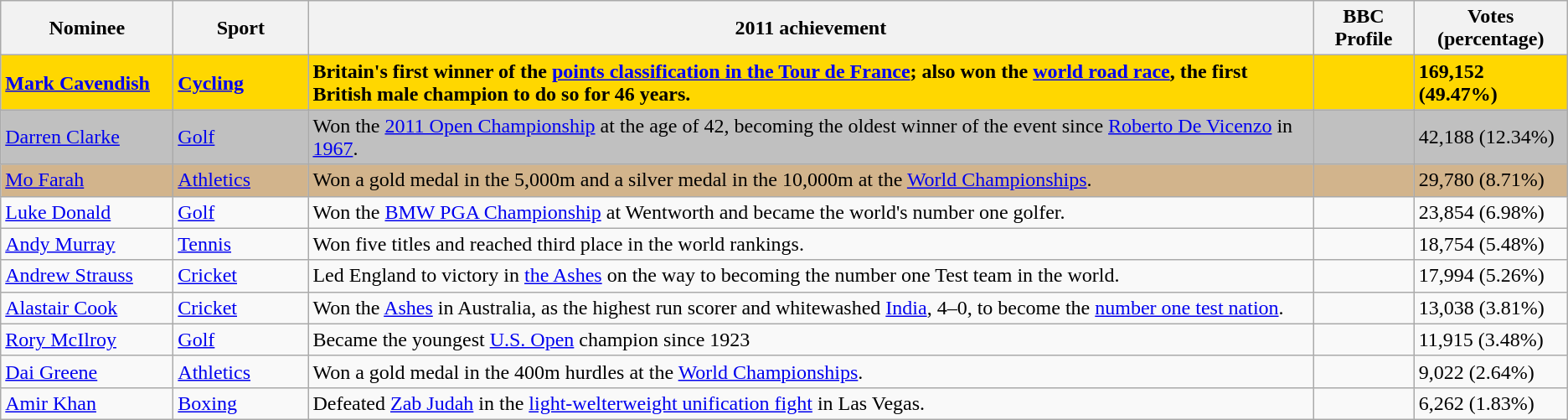<table class="wikitable ">
<tr>
<th width="130">Nominee</th>
<th width="100">Sport</th>
<th>2011 achievement</th>
<th>BBC Profile</th>
<th>Votes (percentage)</th>
</tr>
<tr style="font-weight:bold; background:gold;">
<td><a href='#'>Mark Cavendish</a></td>
<td><a href='#'>Cycling</a></td>
<td>Britain's first winner of the <a href='#'>points classification in the Tour de France</a>; also won the <a href='#'>world road race</a>, the first British male champion to do so for 46 years.</td>
<td></td>
<td>169,152 (49.47%)</td>
</tr>
<tr style="background:silver;">
<td><a href='#'>Darren Clarke</a></td>
<td><a href='#'>Golf</a></td>
<td>Won the <a href='#'>2011 Open Championship</a> at the age of 42, becoming the oldest winner of the event since <a href='#'>Roberto De Vicenzo</a> in <a href='#'>1967</a>.</td>
<td></td>
<td>42,188 (12.34%)</td>
</tr>
<tr style="background:tan;">
<td><a href='#'>Mo Farah</a></td>
<td><a href='#'>Athletics</a></td>
<td>Won a gold medal in the 5,000m and a silver medal in the 10,000m at the <a href='#'>World Championships</a>.</td>
<td></td>
<td>29,780 (8.71%)</td>
</tr>
<tr>
<td><a href='#'>Luke Donald</a></td>
<td><a href='#'>Golf</a></td>
<td>Won the <a href='#'>BMW PGA Championship</a> at Wentworth and became the world's number one golfer.</td>
<td></td>
<td>23,854 (6.98%)</td>
</tr>
<tr>
<td><a href='#'>Andy Murray</a></td>
<td><a href='#'>Tennis</a></td>
<td>Won five titles and reached third place in the world rankings.</td>
<td></td>
<td>18,754 (5.48%)</td>
</tr>
<tr>
<td><a href='#'>Andrew Strauss</a></td>
<td><a href='#'>Cricket</a></td>
<td>Led England to victory in <a href='#'>the Ashes</a> on the way to becoming the number one Test team in the world.</td>
<td></td>
<td>17,994 (5.26%)</td>
</tr>
<tr>
<td><a href='#'>Alastair Cook</a></td>
<td><a href='#'>Cricket</a></td>
<td>Won the <a href='#'>Ashes</a> in Australia, as the highest run scorer and whitewashed  <a href='#'>India</a>, 4–0, to become the <a href='#'>number one test nation</a>.</td>
<td></td>
<td>13,038 (3.81%)</td>
</tr>
<tr>
<td><a href='#'>Rory McIlroy</a></td>
<td><a href='#'>Golf</a></td>
<td>Became the youngest <a href='#'>U.S. Open</a> champion since 1923</td>
<td></td>
<td>11,915 (3.48%)</td>
</tr>
<tr>
<td><a href='#'>Dai Greene</a></td>
<td><a href='#'>Athletics</a></td>
<td>Won a gold medal in the 400m hurdles  at the <a href='#'>World Championships</a>.</td>
<td></td>
<td>9,022 (2.64%)</td>
</tr>
<tr>
<td><a href='#'>Amir Khan</a></td>
<td><a href='#'>Boxing</a></td>
<td>Defeated <a href='#'>Zab Judah</a> in the <a href='#'>light-welterweight unification fight</a> in Las Vegas.</td>
<td></td>
<td>6,262 (1.83%)</td>
</tr>
</table>
